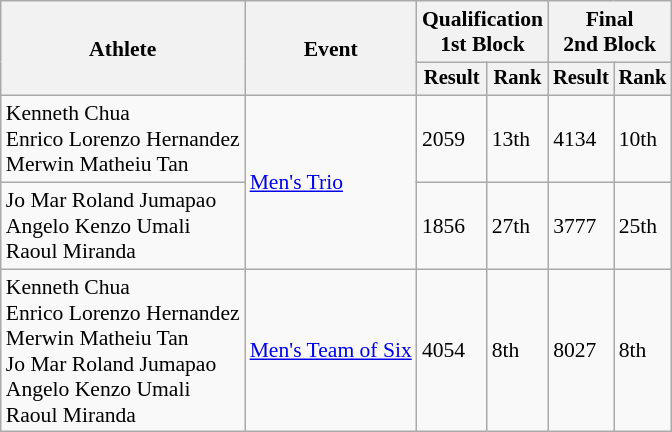<table class="wikitable" style="font-size:90%">
<tr>
<th rowspan=2>Athlete</th>
<th rowspan=2>Event</th>
<th colspan=2>Qualification <br> 1st Block</th>
<th colspan=2>Final <br> 2nd Block</th>
</tr>
<tr style="font-size:95%">
<th>Result</th>
<th>Rank</th>
<th>Result</th>
<th>Rank</th>
</tr>
<tr>
<td>Kenneth Chua <br> Enrico Lorenzo Hernandez <br> Merwin Matheiu Tan</td>
<td rowspan=2><a href='#'>Men's Trio</a></td>
<td>2059</td>
<td>13th</td>
<td>4134</td>
<td>10th</td>
</tr>
<tr>
<td>Jo Mar Roland Jumapao <br> Angelo Kenzo Umali <br> Raoul Miranda</td>
<td>1856</td>
<td>27th</td>
<td>3777</td>
<td>25th</td>
</tr>
<tr>
<td>Kenneth Chua <br> Enrico Lorenzo Hernandez <br> Merwin Matheiu Tan <br> Jo Mar Roland Jumapao <br> Angelo Kenzo Umali <br> Raoul Miranda</td>
<td><a href='#'>Men's Team of Six</a></td>
<td>4054</td>
<td>8th</td>
<td>8027</td>
<td>8th</td>
</tr>
</table>
